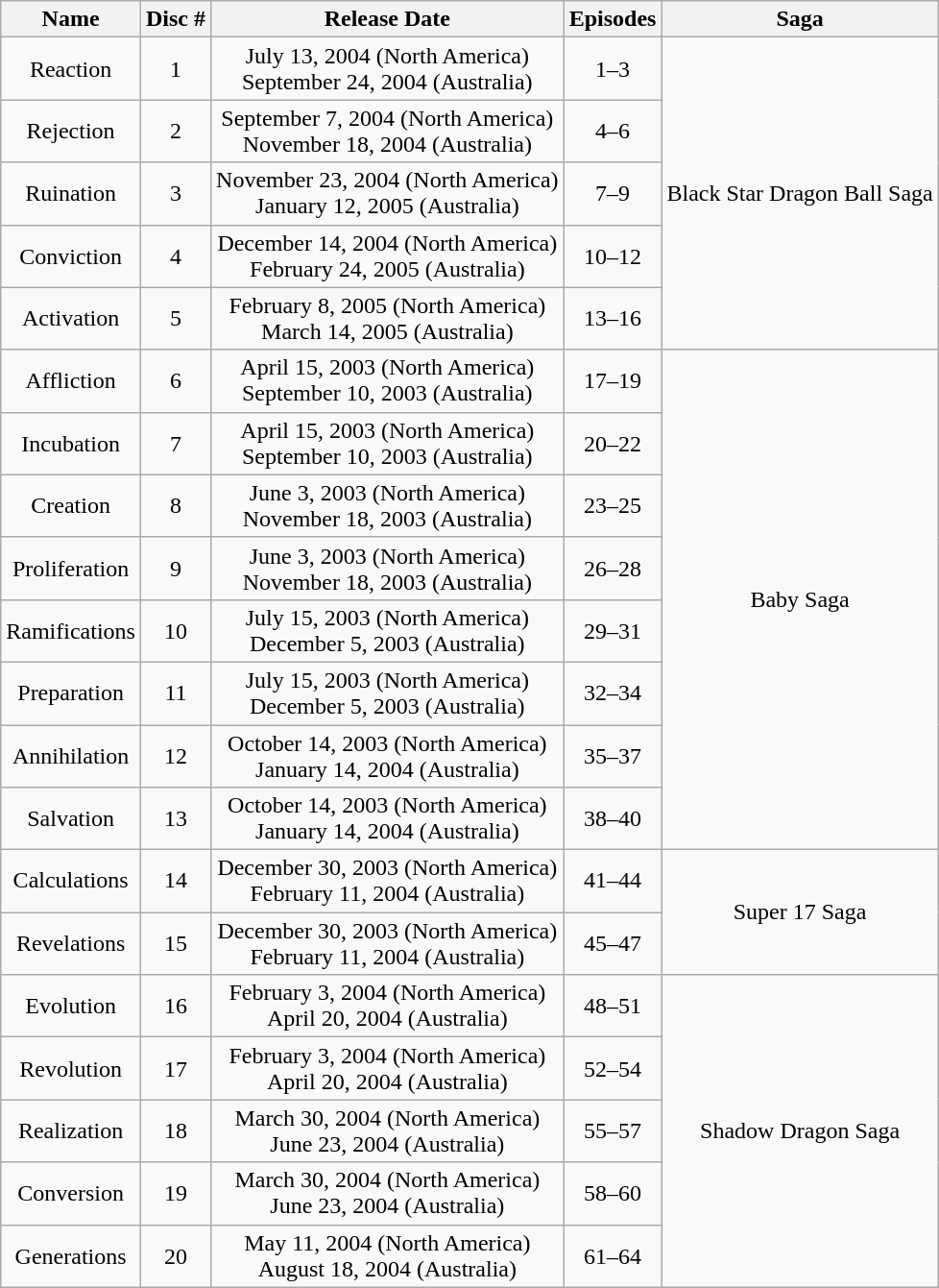<table class="wikitable" style="text-align:center;">
<tr>
<th>Name</th>
<th>Disc #</th>
<th>Release Date</th>
<th>Episodes</th>
<th>Saga</th>
</tr>
<tr>
<td>Reaction</td>
<td>1</td>
<td>July 13, 2004 (North America)<br>September 24, 2004 (Australia)</td>
<td>1–3</td>
<td rowspan="5">Black Star Dragon Ball Saga</td>
</tr>
<tr>
<td>Rejection</td>
<td>2</td>
<td>September 7, 2004 (North America)<br>November 18, 2004 (Australia)</td>
<td>4–6</td>
</tr>
<tr>
<td>Ruination</td>
<td>3</td>
<td>November 23, 2004 (North America)<br>January 12, 2005 (Australia)</td>
<td>7–9</td>
</tr>
<tr>
<td>Conviction</td>
<td>4</td>
<td>December 14, 2004 (North America)<br>February 24, 2005 (Australia)</td>
<td>10–12</td>
</tr>
<tr>
<td>Activation</td>
<td>5</td>
<td>February 8, 2005 (North America)<br> March 14, 2005 (Australia)</td>
<td>13–16</td>
</tr>
<tr>
<td>Affliction</td>
<td>6</td>
<td>April 15, 2003 (North America)<br>September 10, 2003 (Australia)</td>
<td>17–19</td>
<td rowspan="8">Baby Saga</td>
</tr>
<tr>
<td>Incubation</td>
<td>7</td>
<td>April 15, 2003 (North America)<br>September 10, 2003 (Australia)</td>
<td>20–22</td>
</tr>
<tr>
<td>Creation</td>
<td>8</td>
<td>June 3, 2003 (North America)<br>November 18, 2003 (Australia)</td>
<td>23–25</td>
</tr>
<tr>
<td>Proliferation</td>
<td>9</td>
<td>June 3, 2003 (North America)<br>November 18, 2003 (Australia)</td>
<td>26–28</td>
</tr>
<tr>
<td>Ramifications</td>
<td>10</td>
<td>July 15, 2003 (North America)<br>December 5, 2003 (Australia)</td>
<td>29–31</td>
</tr>
<tr>
<td>Preparation</td>
<td>11</td>
<td>July 15, 2003 (North America)<br>December 5, 2003 (Australia)</td>
<td>32–34</td>
</tr>
<tr>
<td>Annihilation</td>
<td>12</td>
<td>October 14, 2003 (North America)<br>January 14, 2004 (Australia)</td>
<td>35–37</td>
</tr>
<tr>
<td>Salvation</td>
<td>13</td>
<td>October 14, 2003 (North America)<br>January 14, 2004 (Australia)</td>
<td>38–40</td>
</tr>
<tr>
<td>Calculations</td>
<td>14</td>
<td>December 30, 2003 (North America)<br>February 11, 2004 (Australia)</td>
<td>41–44</td>
<td rowspan="2">Super 17 Saga</td>
</tr>
<tr>
<td>Revelations</td>
<td>15</td>
<td>December 30, 2003 (North America)<br>February 11, 2004 (Australia)</td>
<td>45–47</td>
</tr>
<tr>
<td>Evolution</td>
<td>16</td>
<td>February 3, 2004 (North America)<br>April 20, 2004 (Australia)</td>
<td>48–51</td>
<td rowspan="5">Shadow Dragon Saga</td>
</tr>
<tr>
<td>Revolution</td>
<td>17</td>
<td>February 3, 2004 (North America)<br>April 20, 2004 (Australia)</td>
<td>52–54</td>
</tr>
<tr>
<td>Realization</td>
<td>18</td>
<td>March 30, 2004 (North America)<br>June 23, 2004 (Australia)</td>
<td>55–57</td>
</tr>
<tr>
<td>Conversion</td>
<td>19</td>
<td>March 30, 2004 (North America)<br>June 23, 2004 (Australia)</td>
<td>58–60</td>
</tr>
<tr>
<td>Generations</td>
<td>20</td>
<td>May 11, 2004 (North America)<br>August 18, 2004 (Australia)</td>
<td>61–64</td>
</tr>
</table>
